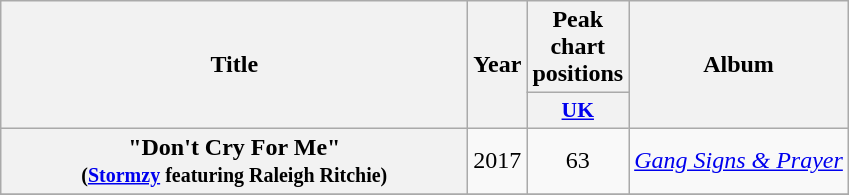<table class="wikitable plainrowheaders" style="text-align:center;">
<tr>
<th scope="col" rowspan=2 style="width:19em;">Title</th>
<th scope="col" rowspan=2>Year</th>
<th scope="col" colspan="1">Peak chart positions</th>
<th scope="col" rowspan=2>Album</th>
</tr>
<tr>
<th scope="col" style="width: 3em; font-size: 90%;"><a href='#'>UK</a></th>
</tr>
<tr>
<th scope="row">"Don't Cry For Me" <br><small>(<a href='#'>Stormzy</a> featuring Raleigh Ritchie)<br></small></th>
<td>2017</td>
<td>63</td>
<td><em><a href='#'>Gang Signs & Prayer</a></em></td>
</tr>
<tr>
</tr>
</table>
